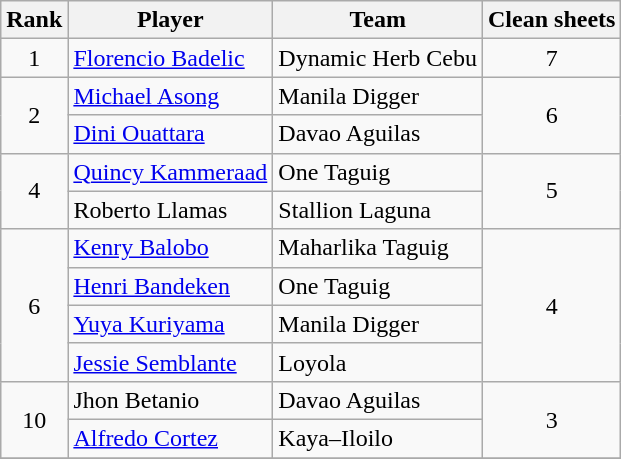<table class="wikitable">
<tr>
<th>Rank</th>
<th>Player</th>
<th>Team</th>
<th>Clean sheets</th>
</tr>
<tr>
<td rowspan="1" style="text-align:center;">1</td>
<td> <a href='#'>Florencio Badelic</a></td>
<td>Dynamic Herb Cebu</td>
<td rowspan="1" style="text-align:center;">7</td>
</tr>
<tr>
<td rowspan="2" style="text-align:center;">2</td>
<td> <a href='#'>Michael Asong</a></td>
<td>Manila Digger</td>
<td rowspan="2" style="text-align:center;">6</td>
</tr>
<tr>
<td> <a href='#'>Dini Ouattara</a></td>
<td>Davao Aguilas</td>
</tr>
<tr>
<td rowspan="2" style="text-align:center;">4</td>
<td> <a href='#'>Quincy Kammeraad</a></td>
<td>One Taguig</td>
<td rowspan="2" style="text-align:center;">5</td>
</tr>
<tr>
<td> Roberto Llamas</td>
<td>Stallion Laguna</td>
</tr>
<tr>
<td rowspan="4" style="text-align:center;">6</td>
<td> <a href='#'>Kenry Balobo</a></td>
<td>Maharlika Taguig</td>
<td rowspan="4" style="text-align:center;">4</td>
</tr>
<tr>
<td> <a href='#'>Henri Bandeken</a></td>
<td>One Taguig</td>
</tr>
<tr>
<td> <a href='#'>Yuya Kuriyama</a></td>
<td>Manila Digger</td>
</tr>
<tr>
<td> <a href='#'>Jessie Semblante</a></td>
<td>Loyola</td>
</tr>
<tr>
<td rowspan="2" style="text-align:center;">10</td>
<td> Jhon Betanio</td>
<td>Davao Aguilas</td>
<td rowspan="2" style="text-align:center;">3</td>
</tr>
<tr>
<td> <a href='#'>Alfredo Cortez</a></td>
<td>Kaya–Iloilo</td>
</tr>
<tr>
</tr>
</table>
